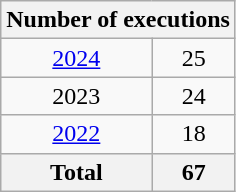<table class="wikitable" style="text-align:center;">
<tr>
<th ! colspan="2">Number of executions</th>
</tr>
<tr>
<td><a href='#'>2024</a></td>
<td>25</td>
</tr>
<tr>
<td>2023</td>
<td>24</td>
</tr>
<tr>
<td><a href='#'>2022</a></td>
<td>18</td>
</tr>
<tr>
<th>Total</th>
<th>67</th>
</tr>
</table>
